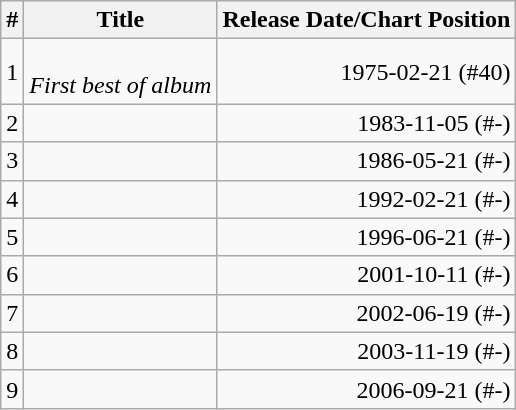<table class="wikitable">
<tr>
<th>#</th>
<th>Title</th>
<th>Release Date/Chart Position</th>
</tr>
<tr>
<td>1</td>
<td align="left"><br><em>First best of album</em></td>
<td align="right">1975-02-21 (#40)</td>
</tr>
<tr>
<td>2</td>
<td align="left"></td>
<td align="right">1983-11-05 (#-)</td>
</tr>
<tr>
<td>3</td>
<td align="left"></td>
<td align="right">1986-05-21 (#-)</td>
</tr>
<tr>
<td>4</td>
<td align="left"></td>
<td align="right">1992-02-21 (#-)</td>
</tr>
<tr>
<td>5</td>
<td align="left"><br></td>
<td align="right">1996-06-21 (#-)</td>
</tr>
<tr>
<td>6</td>
<td align="left"></td>
<td align="right">2001-10-11 (#-)</td>
</tr>
<tr>
<td>7</td>
<td align="left"><br></td>
<td align="right">2002-06-19 (#-)</td>
</tr>
<tr>
<td>8</td>
<td align="left"></td>
<td align="right">2003-11-19 (#-)</td>
</tr>
<tr>
<td>9</td>
<td align="left"></td>
<td align="right">2006-09-21 (#-)</td>
</tr>
</table>
